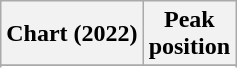<table class="wikitable sortable plainrowheaders" style="text-align:center">
<tr>
<th scope="col">Chart (2022)</th>
<th scope="col">Peak<br>position</th>
</tr>
<tr>
</tr>
<tr>
</tr>
<tr>
</tr>
<tr>
</tr>
<tr>
</tr>
<tr>
</tr>
<tr>
</tr>
</table>
